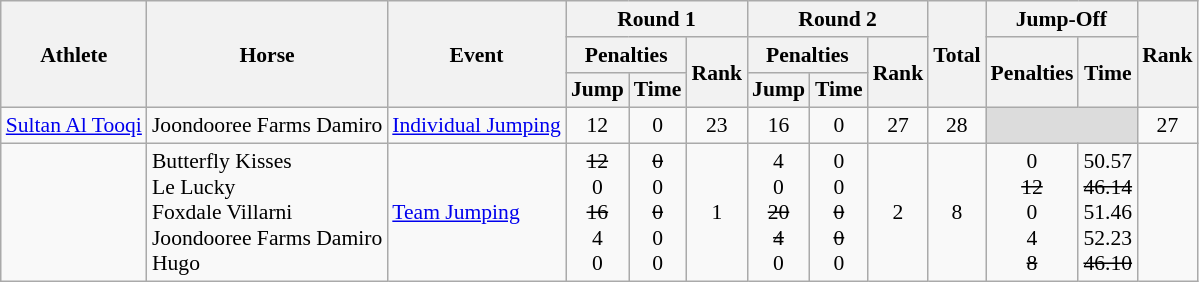<table class="wikitable" border="1" style="font-size:90%">
<tr>
<th rowspan=3>Athlete</th>
<th rowspan=3>Horse</th>
<th rowspan=3>Event</th>
<th colspan=3>Round 1</th>
<th colspan=3>Round 2</th>
<th rowspan=3>Total</th>
<th colspan=2>Jump-Off</th>
<th rowspan=3>Rank</th>
</tr>
<tr>
<th colspan=2>Penalties</th>
<th rowspan=2>Rank</th>
<th colspan=2>Penalties</th>
<th rowspan=2>Rank</th>
<th rowspan=2>Penalties</th>
<th rowspan=2>Time</th>
</tr>
<tr>
<th>Jump</th>
<th>Time</th>
<th>Jump</th>
<th>Time</th>
</tr>
<tr>
<td><a href='#'>Sultan Al Tooqi</a></td>
<td>Joondooree Farms Damiro</td>
<td><a href='#'>Individual Jumping</a></td>
<td align=center>12</td>
<td align=center>0</td>
<td align=center>23</td>
<td align=center>16</td>
<td align=center>0</td>
<td align=center>27</td>
<td align=center>28</td>
<td colspan=2 bgcolor=#DCDCDC></td>
<td align=center>27</td>
</tr>
<tr>
<td><br><br><br><br></td>
<td>Butterfly Kisses<br>Le Lucky<br>Foxdale Villarni<br>Joondooree Farms Damiro<br>Hugo</td>
<td><a href='#'>Team Jumping</a></td>
<td align=center><s>12</s><br>0<br><s>16</s><br>4<br>0</td>
<td align=center><s>0</s><br>0<br><s>0</s><br>0<br>0</td>
<td align=center>1</td>
<td align=center>4<br>0<br><s>20</s><br><s>4</s><br>0</td>
<td align=center>0<br>0<br><s>0</s><br><s>0</s><br>0</td>
<td align=center>2</td>
<td align=center>8</td>
<td align=center>0<br><s>12</s><br>0<br>4<br><s>8</s></td>
<td align=center>50.57<br><s>46.14</s><br>51.46<br>52.23<br><s>46.10</s></td>
<td align=center></td>
</tr>
</table>
